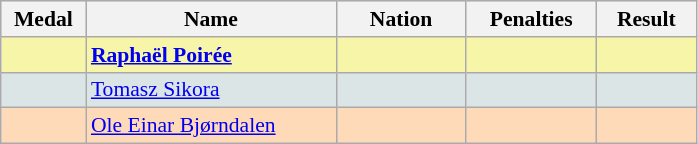<table class=wikitable style="border:1px solid #AAAAAA;font-size:90%">
<tr bgcolor="#E4E4E4">
<th style="border-bottom:1px solid #AAAAAA" width=50>Medal</th>
<th style="border-bottom:1px solid #AAAAAA" width=160>Name</th>
<th style="border-bottom:1px solid #AAAAAA" width=80>Nation</th>
<th style="border-bottom:1px solid #AAAAAA" width=80>Penalties</th>
<th style="border-bottom:1px solid #AAAAAA" width=60>Result</th>
</tr>
<tr bgcolor="#F7F6A8">
<td align="center"></td>
<td><strong><a href='#'>Raphaël Poirée</a></strong></td>
<td align="center"></td>
<td align="center"></td>
<td align="right"></td>
</tr>
<tr bgcolor="#DCE5E5">
<td align="center"></td>
<td><a href='#'>Tomasz Sikora</a></td>
<td align="center"></td>
<td align="center"></td>
<td align="right"></td>
</tr>
<tr bgcolor="#FFDAB9">
<td align="center"></td>
<td><a href='#'>Ole Einar Bjørndalen</a></td>
<td align="center"></td>
<td align="center"></td>
<td align="right"></td>
</tr>
</table>
